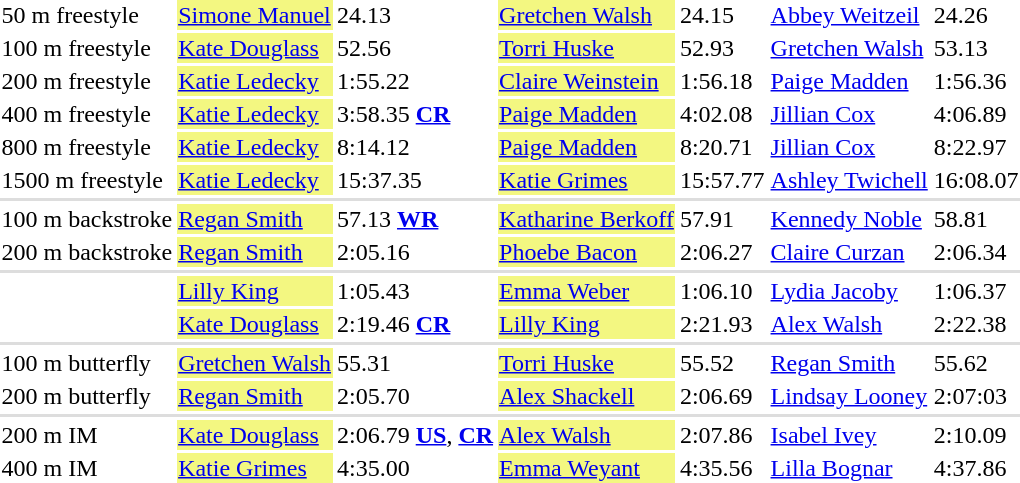<table>
<tr valign="top">
<td>50 m freestyle</td>
<td bgcolor=F3F781><a href='#'>Simone Manuel</a></td>
<td>24.13</td>
<td bgcolor=F3F781><a href='#'>Gretchen Walsh</a></td>
<td>24.15</td>
<td><a href='#'>Abbey Weitzeil</a></td>
<td>24.26</td>
</tr>
<tr valign="top">
<td>100 m freestyle</td>
<td bgcolor=F3F781><a href='#'>Kate Douglass</a></td>
<td>52.56</td>
<td bgcolor=F3F781><a href='#'>Torri Huske</a></td>
<td>52.93</td>
<td><a href='#'>Gretchen Walsh</a></td>
<td>53.13</td>
</tr>
<tr valign="top">
<td>200 m freestyle</td>
<td bgcolor=F3F781><a href='#'>Katie Ledecky</a></td>
<td>1:55.22</td>
<td bgcolor=F3F781><a href='#'>Claire Weinstein</a></td>
<td>1:56.18</td>
<td><a href='#'>Paige Madden</a></td>
<td>1:56.36</td>
</tr>
<tr valign="top">
<td>400 m freestyle</td>
<td bgcolor=F3F781><a href='#'>Katie Ledecky</a></td>
<td>3:58.35 <strong><a href='#'>CR</a></strong></td>
<td bgcolor=F3F781><a href='#'>Paige Madden</a></td>
<td>4:02.08</td>
<td><a href='#'>Jillian Cox</a></td>
<td>4:06.89</td>
</tr>
<tr valign="top">
<td>800 m freestyle</td>
<td bgcolor=F3F781><a href='#'>Katie Ledecky</a></td>
<td>8:14.12</td>
<td bgcolor=F3F781><a href='#'>Paige Madden</a></td>
<td>8:20.71</td>
<td><a href='#'>Jillian Cox</a></td>
<td>8:22.97</td>
</tr>
<tr valign="top">
<td>1500 m freestyle</td>
<td bgcolor=F3F781><a href='#'>Katie Ledecky</a></td>
<td>15:37.35</td>
<td bgcolor=F3F781><a href='#'>Katie Grimes</a></td>
<td>15:57.77</td>
<td><a href='#'>Ashley Twichell</a></td>
<td>16:08.07</td>
</tr>
<tr bgcolor=#DDDDDD>
<td colspan=7></td>
</tr>
<tr valign="top">
<td>100 m backstroke</td>
<td bgcolor=F3F781><a href='#'>Regan Smith</a></td>
<td>57.13 <strong><a href='#'>WR</a></strong></td>
<td bgcolor=F3F781><a href='#'>Katharine Berkoff</a></td>
<td>57.91</td>
<td><a href='#'>Kennedy Noble</a></td>
<td>58.81</td>
</tr>
<tr valign="top">
<td>200 m backstroke</td>
<td bgcolor=F3F781><a href='#'>Regan Smith</a></td>
<td>2:05.16</td>
<td bgcolor=F3F781><a href='#'>Phoebe Bacon</a></td>
<td>2:06.27</td>
<td><a href='#'>Claire Curzan</a></td>
<td>2:06.34</td>
</tr>
<tr bgcolor=#DDDDDD>
<td colspan=7></td>
</tr>
<tr valign="top">
<td></td>
<td bgcolor=F3F781><a href='#'>Lilly King</a></td>
<td>1:05.43</td>
<td bgcolor=F3F781><a href='#'>Emma Weber</a></td>
<td>1:06.10</td>
<td><a href='#'>Lydia Jacoby</a></td>
<td>1:06.37</td>
</tr>
<tr valign="top">
<td></td>
<td bgcolor=F3F781><a href='#'>Kate Douglass</a></td>
<td>2:19.46 <strong><a href='#'>CR</a></strong></td>
<td bgcolor=F3F781><a href='#'>Lilly King</a></td>
<td>2:21.93</td>
<td><a href='#'>Alex Walsh</a></td>
<td>2:22.38</td>
</tr>
<tr bgcolor=#DDDDDD>
<td colspan=7></td>
</tr>
<tr valign="top">
<td>100 m butterfly</td>
<td bgcolor=F3F781><a href='#'>Gretchen Walsh</a></td>
<td>55.31</td>
<td bgcolor=F3F781><a href='#'>Torri Huske</a></td>
<td>55.52</td>
<td><a href='#'>Regan Smith</a></td>
<td>55.62</td>
</tr>
<tr valign="top">
<td>200 m butterfly</td>
<td bgcolor=F3F781><a href='#'>Regan Smith</a></td>
<td>2:05.70</td>
<td bgcolor=F3F781><a href='#'>Alex Shackell</a></td>
<td>2:06.69</td>
<td><a href='#'>Lindsay Looney</a></td>
<td>2:07:03</td>
</tr>
<tr bgcolor=#DDDDDD>
<td colspan=7></td>
</tr>
<tr valign="top">
<td>200 m IM</td>
<td bgcolor=F3F781><a href='#'>Kate Douglass</a></td>
<td>2:06.79 <strong><a href='#'>US</a></strong>, <strong><a href='#'>CR</a></strong></td>
<td bgcolor=F3F781><a href='#'>Alex Walsh</a></td>
<td>2:07.86</td>
<td><a href='#'>Isabel Ivey</a></td>
<td>2:10.09</td>
</tr>
<tr valign="top">
<td>400 m IM</td>
<td bgcolor=F3F781><a href='#'>Katie Grimes</a></td>
<td>4:35.00</td>
<td bgcolor=F3F781><a href='#'>Emma Weyant</a></td>
<td>4:35.56</td>
<td><a href='#'>Lilla Bognar</a></td>
<td>4:37.86</td>
</tr>
</table>
